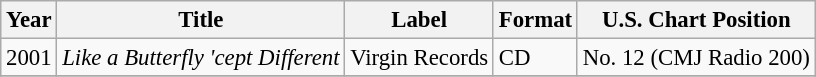<table class="wikitable" style="font-size: 95%;">
<tr>
<th>Year</th>
<th>Title</th>
<th>Label</th>
<th>Format</th>
<th>U.S. Chart Position</th>
</tr>
<tr>
<td>2001</td>
<td><em>Like a Butterfly 'cept Different</em></td>
<td>Virgin Records</td>
<td>CD</td>
<td>No. 12 (CMJ Radio 200)</td>
</tr>
<tr>
</tr>
</table>
